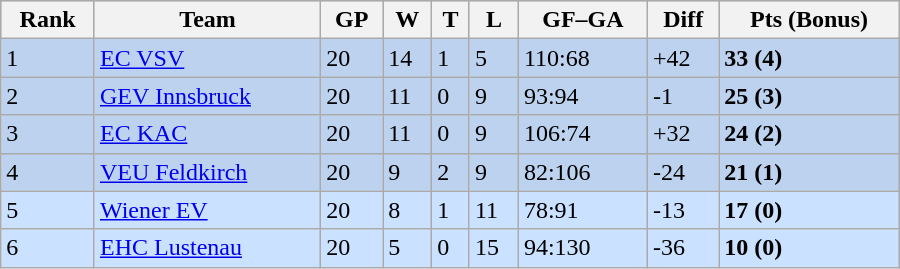<table class="wikitable" width="600px">
<tr style="background-color:#c0c0c0;">
<th>Rank</th>
<th>Team</th>
<th>GP</th>
<th>W</th>
<th>T</th>
<th>L</th>
<th>GF–GA</th>
<th>Diff</th>
<th>Pts (Bonus)</th>
</tr>
<tr bgcolor="#BCD2EE">
<td>1</td>
<td><a href='#'>EC VSV</a></td>
<td>20</td>
<td>14</td>
<td>1</td>
<td>5</td>
<td>110:68</td>
<td>+42</td>
<td><strong>33 (4)</strong></td>
</tr>
<tr bgcolor="#BCD2EE">
<td>2</td>
<td><a href='#'>GEV Innsbruck</a></td>
<td>20</td>
<td>11</td>
<td>0</td>
<td>9</td>
<td>93:94</td>
<td>-1</td>
<td><strong>25 (3)</strong></td>
</tr>
<tr bgcolor="#BCD2EE">
<td>3</td>
<td><a href='#'>EC KAC</a></td>
<td>20</td>
<td>11</td>
<td>0</td>
<td>9</td>
<td>106:74</td>
<td>+32</td>
<td><strong>24 (2)</strong></td>
</tr>
<tr bgcolor="#BCD2EE">
<td>4</td>
<td><a href='#'>VEU Feldkirch</a></td>
<td>20</td>
<td>9</td>
<td>2</td>
<td>9</td>
<td>82:106</td>
<td>-24</td>
<td><strong>21 (1)</strong></td>
</tr>
<tr bgcolor="#CAE1FF">
<td>5</td>
<td><a href='#'>Wiener EV</a></td>
<td>20</td>
<td>8</td>
<td>1</td>
<td>11</td>
<td>78:91</td>
<td>-13</td>
<td><strong>17 (0)</strong></td>
</tr>
<tr bgcolor="#CAE1FF">
<td>6</td>
<td><a href='#'>EHC Lustenau</a></td>
<td>20</td>
<td>5</td>
<td>0</td>
<td>15</td>
<td>94:130</td>
<td>-36</td>
<td><strong>10 (0)</strong></td>
</tr>
</table>
